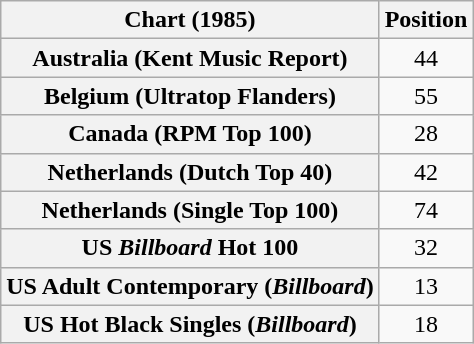<table class="wikitable sortable plainrowheaders" style="text-align:center">
<tr>
<th scope="col">Chart (1985)</th>
<th scope="col">Position</th>
</tr>
<tr>
<th scope="row">Australia (Kent Music Report)</th>
<td>44</td>
</tr>
<tr>
<th scope="row">Belgium (Ultratop Flanders)</th>
<td>55</td>
</tr>
<tr>
<th scope="row">Canada (RPM Top 100)</th>
<td>28</td>
</tr>
<tr>
<th scope="row">Netherlands (Dutch Top 40)</th>
<td>42</td>
</tr>
<tr>
<th scope="row">Netherlands (Single Top 100)</th>
<td>74</td>
</tr>
<tr>
<th scope="row">US <em>Billboard</em> Hot 100</th>
<td>32</td>
</tr>
<tr>
<th scope="row">US Adult Contemporary (<em>Billboard</em>)</th>
<td>13</td>
</tr>
<tr>
<th scope="row">US Hot Black Singles (<em>Billboard</em>)</th>
<td>18</td>
</tr>
</table>
